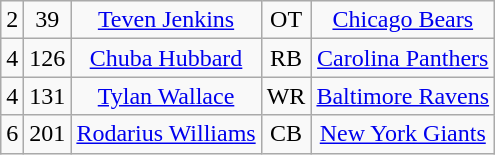<table class="wikitable" style="text-align:center">
<tr>
<td>2</td>
<td>39</td>
<td><a href='#'>Teven Jenkins</a></td>
<td>OT</td>
<td><a href='#'>Chicago Bears</a></td>
</tr>
<tr>
<td>4</td>
<td>126</td>
<td><a href='#'>Chuba Hubbard</a></td>
<td>RB</td>
<td><a href='#'>Carolina Panthers</a></td>
</tr>
<tr>
<td>4</td>
<td>131</td>
<td><a href='#'>Tylan Wallace</a></td>
<td>WR</td>
<td><a href='#'>Baltimore Ravens</a></td>
</tr>
<tr>
<td>6</td>
<td>201</td>
<td><a href='#'>Rodarius Williams</a></td>
<td>CB</td>
<td><a href='#'>New York Giants</a></td>
</tr>
</table>
